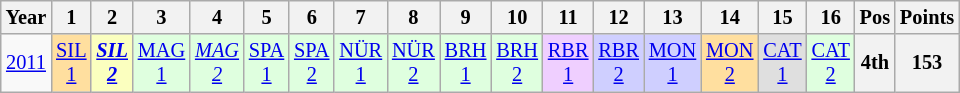<table class="wikitable" style="text-align:center; font-size:85%">
<tr>
<th>Year</th>
<th>1</th>
<th>2</th>
<th>3</th>
<th>4</th>
<th>5</th>
<th>6</th>
<th>7</th>
<th>8</th>
<th>9</th>
<th>10</th>
<th>11</th>
<th>12</th>
<th>13</th>
<th>14</th>
<th>15</th>
<th>16</th>
<th>Pos</th>
<th>Points</th>
</tr>
<tr>
<td><a href='#'>2011</a></td>
<td style="background:#FFDF9F;"><a href='#'>SIL<br>1</a><br></td>
<td style="background:#FBFFBF;"><strong><em><a href='#'>SIL<br>2</a></em></strong><br></td>
<td style="background:#DFFFDF;"><a href='#'>MAG<br>1</a><br></td>
<td style="background:#DFFFDF;"><em><a href='#'>MAG<br>2</a></em><br></td>
<td style="background:#DFFFDF;"><a href='#'>SPA<br>1</a><br></td>
<td style="background:#DFFFDF;"><a href='#'>SPA<br>2</a><br></td>
<td style="background:#DFFFDF;"><a href='#'>NÜR<br>1</a><br></td>
<td style="background:#DFFFDF;"><a href='#'>NÜR<br>2</a><br></td>
<td style="background:#DFFFDF;"><a href='#'>BRH<br>1</a><br></td>
<td style="background:#DFFFDF;"><a href='#'>BRH<br>2</a><br></td>
<td style="background:#EFCFFF;"><a href='#'>RBR<br>1</a><br></td>
<td style="background:#CFCFFF;"><a href='#'>RBR<br>2</a><br></td>
<td style="background:#CFCFFF;"><a href='#'>MON<br>1</a><br></td>
<td style="background:#FFDF9F;"><a href='#'>MON<br>2</a><br></td>
<td style="background:#DFDFDF;"><a href='#'>CAT<br>1</a><br></td>
<td style="background:#DFFFDF;"><a href='#'>CAT<br>2</a><br></td>
<th>4th</th>
<th>153</th>
</tr>
</table>
